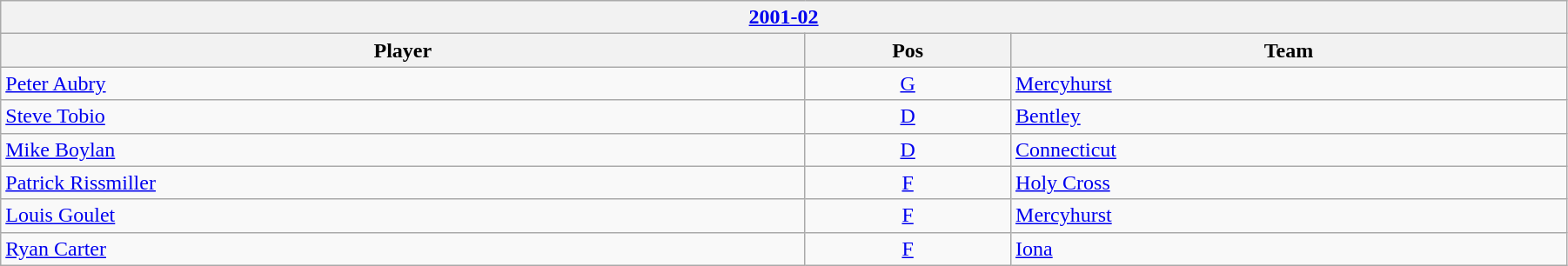<table class="wikitable" width=95%>
<tr>
<th colspan=3><a href='#'>2001-02</a></th>
</tr>
<tr>
<th>Player</th>
<th>Pos</th>
<th>Team</th>
</tr>
<tr>
<td><a href='#'>Peter Aubry</a></td>
<td style="text-align:center;"><a href='#'>G</a></td>
<td><a href='#'>Mercyhurst</a></td>
</tr>
<tr>
<td><a href='#'>Steve Tobio</a></td>
<td style="text-align:center;"><a href='#'>D</a></td>
<td><a href='#'>Bentley</a></td>
</tr>
<tr>
<td><a href='#'>Mike Boylan</a></td>
<td style="text-align:center;"><a href='#'>D</a></td>
<td><a href='#'>Connecticut</a></td>
</tr>
<tr>
<td><a href='#'>Patrick Rissmiller</a></td>
<td style="text-align:center;"><a href='#'>F</a></td>
<td><a href='#'>Holy Cross</a></td>
</tr>
<tr>
<td><a href='#'>Louis Goulet</a></td>
<td style="text-align:center;"><a href='#'>F</a></td>
<td><a href='#'>Mercyhurst</a></td>
</tr>
<tr>
<td><a href='#'>Ryan Carter</a></td>
<td style="text-align:center;"><a href='#'>F</a></td>
<td><a href='#'>Iona</a></td>
</tr>
</table>
